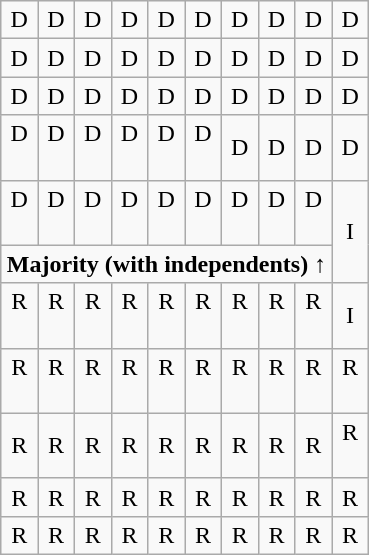<table class="wikitable" style="text-align:center;">
<tr>
<td width=10% >D</td>
<td width=10% >D</td>
<td width=10% >D</td>
<td width=10% >D</td>
<td width=10% >D</td>
<td width=10% >D</td>
<td width=10% >D</td>
<td width=10% >D</td>
<td width=10% >D</td>
<td width=10% >D</td>
</tr>
<tr>
<td>D</td>
<td>D</td>
<td>D</td>
<td>D</td>
<td>D</td>
<td>D</td>
<td>D</td>
<td>D</td>
<td>D</td>
<td>D</td>
</tr>
<tr>
<td>D</td>
<td>D</td>
<td>D</td>
<td>D</td>
<td>D</td>
<td>D</td>
<td>D</td>
<td>D</td>
<td>D</td>
<td>D</td>
</tr>
<tr>
<td>D<br><br></td>
<td>D<br><br></td>
<td>D<br><br></td>
<td>D<br><br></td>
<td>D<br><br></td>
<td>D<br><br></td>
<td>D</td>
<td>D</td>
<td>D</td>
<td>D</td>
</tr>
<tr>
<td>D<br><br></td>
<td>D<br><br></td>
<td>D<br><br></td>
<td>D<br><br></td>
<td>D<br><br></td>
<td>D<br><br></td>
<td>D<br><br></td>
<td>D<br><br></td>
<td>D<br><br></td>
<td rowspan=2 >I</td>
</tr>
<tr style="height:1em">
<td colspan=9 style="text-align:right"><strong>Majority (with independents) ↑</strong></td>
</tr>
<tr>
<td>R<br><br></td>
<td>R<br><br></td>
<td>R<br><br></td>
<td>R<br><br></td>
<td>R<br><br></td>
<td>R<br><br></td>
<td>R<br><br></td>
<td>R<br><br></td>
<td>R<br><br></td>
<td>I</td>
</tr>
<tr>
<td>R<br><br></td>
<td>R<br><br></td>
<td>R<br><br></td>
<td>R<br><br></td>
<td>R<br><br></td>
<td>R<br><br></td>
<td>R<br><br></td>
<td>R<br><br></td>
<td>R<br><br></td>
<td>R<br><br></td>
</tr>
<tr>
<td>R</td>
<td>R</td>
<td>R</td>
<td>R</td>
<td>R</td>
<td>R</td>
<td>R</td>
<td>R</td>
<td>R</td>
<td>R<br><br></td>
</tr>
<tr>
<td>R</td>
<td>R</td>
<td>R</td>
<td>R</td>
<td>R</td>
<td>R</td>
<td>R</td>
<td>R</td>
<td>R</td>
<td>R</td>
</tr>
<tr>
<td>R</td>
<td>R</td>
<td>R</td>
<td>R</td>
<td>R</td>
<td>R</td>
<td>R</td>
<td>R</td>
<td>R</td>
<td>R</td>
</tr>
</table>
